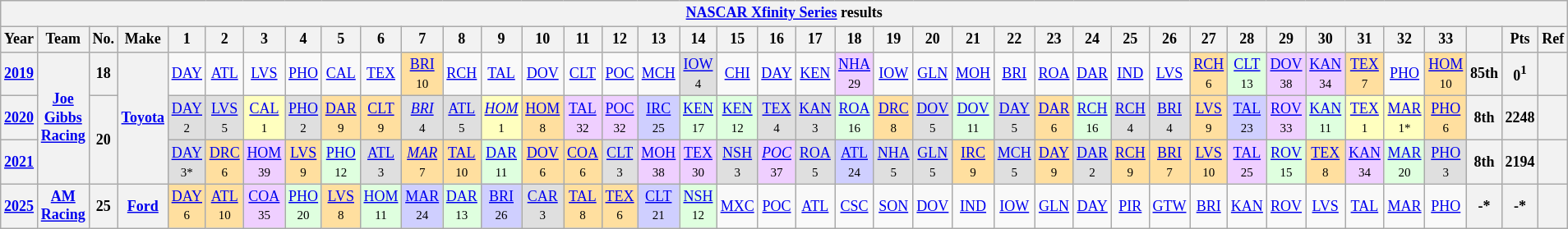<table class="wikitable" style="text-align:center; font-size:75%">
<tr>
<th colspan=42><a href='#'>NASCAR Xfinity Series</a> results</th>
</tr>
<tr>
<th>Year</th>
<th>Team</th>
<th>No.</th>
<th>Make</th>
<th>1</th>
<th>2</th>
<th>3</th>
<th>4</th>
<th>5</th>
<th>6</th>
<th>7</th>
<th>8</th>
<th>9</th>
<th>10</th>
<th>11</th>
<th>12</th>
<th>13</th>
<th>14</th>
<th>15</th>
<th>16</th>
<th>17</th>
<th>18</th>
<th>19</th>
<th>20</th>
<th>21</th>
<th>22</th>
<th>23</th>
<th>24</th>
<th>25</th>
<th>26</th>
<th>27</th>
<th>28</th>
<th>29</th>
<th>30</th>
<th>31</th>
<th>32</th>
<th>33</th>
<th></th>
<th>Pts</th>
<th>Ref</th>
</tr>
<tr>
<th><a href='#'>2019</a></th>
<th rowspan=3><a href='#'>Joe Gibbs Racing</a></th>
<th>18</th>
<th rowspan=3><a href='#'>Toyota</a></th>
<td><a href='#'>DAY</a></td>
<td><a href='#'>ATL</a></td>
<td><a href='#'>LVS</a></td>
<td><a href='#'>PHO</a></td>
<td><a href='#'>CAL</a></td>
<td><a href='#'>TEX</a></td>
<td style="background:#FFDF9F;"><a href='#'>BRI</a><br><small>10</small></td>
<td><a href='#'>RCH</a></td>
<td><a href='#'>TAL</a></td>
<td><a href='#'>DOV</a></td>
<td><a href='#'>CLT</a></td>
<td><a href='#'>POC</a></td>
<td><a href='#'>MCH</a></td>
<td style="background:#DFDFDF;"><a href='#'>IOW</a><br><small>4</small></td>
<td><a href='#'>CHI</a></td>
<td><a href='#'>DAY</a></td>
<td><a href='#'>KEN</a></td>
<td style="background:#EFCFFF;"><a href='#'>NHA</a><br><small>29</small></td>
<td><a href='#'>IOW</a></td>
<td><a href='#'>GLN</a></td>
<td><a href='#'>MOH</a></td>
<td><a href='#'>BRI</a></td>
<td><a href='#'>ROA</a></td>
<td><a href='#'>DAR</a></td>
<td><a href='#'>IND</a></td>
<td><a href='#'>LVS</a></td>
<td style="background:#FFDF9F;"><a href='#'>RCH</a><br><small>6</small></td>
<td style="background:#DFFFDF;"><a href='#'>CLT</a><br><small>13</small></td>
<td style="background:#EFCFFF;"><a href='#'>DOV</a><br><small>38</small></td>
<td style="background:#EFCFFF;"><a href='#'>KAN</a><br><small>34</small></td>
<td style="background:#FFDF9F;"><a href='#'>TEX</a><br><small>7</small></td>
<td><a href='#'>PHO</a></td>
<td style="background:#FFDF9F;"><a href='#'>HOM</a><br><small>10</small></td>
<th>85th</th>
<th>0<sup>1</sup></th>
<th></th>
</tr>
<tr>
<th><a href='#'>2020</a></th>
<th rowspan=2>20</th>
<td style="background:#DFDFDF;"><a href='#'>DAY</a><br><small>2</small></td>
<td style="background:#DFDFDF;"><a href='#'>LVS</a><br><small>5</small></td>
<td style="background:#FFFFBF;"><a href='#'>CAL</a><br><small>1</small></td>
<td style="background:#DFDFDF;"><a href='#'>PHO</a><br><small>2</small></td>
<td style="background:#FFDF9F;"><a href='#'>DAR</a><br><small>9</small></td>
<td style="background:#FFDF9F;"><a href='#'>CLT</a><br><small>9</small></td>
<td style="background:#DFDFDF;"><em><a href='#'>BRI</a></em><br><small>4</small></td>
<td style="background:#DFDFDF;"><a href='#'>ATL</a><br><small>5</small></td>
<td style="background:#FFFFBF;"><em><a href='#'>HOM</a></em><br><small>1</small></td>
<td style="background:#FFDF9F;"><a href='#'>HOM</a><br><small>8</small></td>
<td style="background:#EFCFFF;"><a href='#'>TAL</a><br><small>32</small></td>
<td style="background:#EFCFFF;"><a href='#'>POC</a><br><small>32</small></td>
<td style="background:#CFCFFF;"><a href='#'>IRC</a><br><small>25</small></td>
<td style="background:#DFFFDF;"><a href='#'>KEN</a><br><small>17</small></td>
<td style="background:#DFFFDF;"><a href='#'>KEN</a><br><small>12</small></td>
<td style="background:#DFDFDF;"><a href='#'>TEX</a><br><small>4</small></td>
<td style="background:#DFDFDF;"><a href='#'>KAN</a><br><small>3</small></td>
<td style="background:#DFFFDF;"><a href='#'>ROA</a><br><small>16</small></td>
<td style="background:#FFDF9F;"><a href='#'>DRC</a><br><small>8</small></td>
<td style="background:#DFDFDF;"><a href='#'>DOV</a><br><small>5</small></td>
<td style="background:#DFFFDF;"><a href='#'>DOV</a><br><small>11</small></td>
<td style="background:#DFDFDF;"><a href='#'>DAY</a><br><small>5</small></td>
<td style="background:#FFDF9F;"><a href='#'>DAR</a><br><small>6</small></td>
<td style="background:#DFFFDF;"><a href='#'>RCH</a><br><small>16</small></td>
<td style="background:#DFDFDF;"><a href='#'>RCH</a><br><small>4</small></td>
<td style="background:#DFDFDF;"><a href='#'>BRI</a><br><small>4</small></td>
<td style="background:#FFDF9F;"><a href='#'>LVS</a><br><small>9</small></td>
<td style="background:#CFCFFF;"><a href='#'>TAL</a><br><small>23</small></td>
<td style="background:#EFCFFF;"><a href='#'>ROV</a><br><small>33</small></td>
<td style="background:#DFFFDF;"><a href='#'>KAN</a><br><small>11</small></td>
<td style="background:#FFFFBF;"><a href='#'>TEX</a><br><small>1</small></td>
<td style="background:#FFFFBF;"><a href='#'>MAR</a><br><small>1*</small></td>
<td style="background:#FFDF9F;"><a href='#'>PHO</a><br><small>6</small></td>
<th>8th</th>
<th>2248</th>
<th></th>
</tr>
<tr>
<th><a href='#'>2021</a></th>
<td style="background:#DFDFDF;"><a href='#'>DAY</a><br><small>3*</small></td>
<td style="background:#FFDF9F;"><a href='#'>DRC</a><br><small>6</small></td>
<td style="background:#EFCFFF;"><a href='#'>HOM</a><br><small>39</small></td>
<td style="background:#FFDF9F;"><a href='#'>LVS</a><br><small>9</small></td>
<td style="background:#DFFFDF;"><a href='#'>PHO</a><br><small>12</small></td>
<td style="background:#DFDFDF;"><a href='#'>ATL</a><br><small>3</small></td>
<td style="background:#FFDF9F;"><em><a href='#'>MAR</a></em><br><small>7</small></td>
<td style="background:#FFDF9F;"><a href='#'>TAL</a><br><small>10</small></td>
<td style="background:#DFFFDF;"><a href='#'>DAR</a><br><small>11</small></td>
<td style="background:#FFDF9F;"><a href='#'>DOV</a><br><small>6</small></td>
<td style="background:#FFDF9F;"><a href='#'>COA</a><br><small>6</small></td>
<td style="background:#DFDFDF;"><a href='#'>CLT</a><br><small>3</small></td>
<td style="background:#EFCFFF;"><a href='#'>MOH</a><br><small>38</small></td>
<td style="background:#EFCFFF;"><a href='#'>TEX</a><br><small>30</small></td>
<td style="background:#DFDFDF;"><a href='#'>NSH</a><br><small>3</small></td>
<td style="background:#EFCFFF;"><em><a href='#'>POC</a></em><br><small>37</small></td>
<td style="background:#DFDFDF;"><a href='#'>ROA</a><br><small>5</small></td>
<td style="background:#CFCFFF;"><a href='#'>ATL</a><br><small>24</small></td>
<td style="background:#DFDFDF;"><a href='#'>NHA</a><br><small>5</small></td>
<td style="background:#DFDFDF;"><a href='#'>GLN</a><br><small>5</small></td>
<td style="background:#FFDF9F;"><a href='#'>IRC</a><br><small>9</small></td>
<td style="background:#DFDFDF;"><a href='#'>MCH</a><br><small>5</small></td>
<td style="background:#FFDF9F;"><a href='#'>DAY</a><br><small>9</small></td>
<td style="background:#DFDFDF;"><a href='#'>DAR</a><br><small>2</small></td>
<td style="background:#FFDF9F;"><a href='#'>RCH</a><br><small>9</small></td>
<td style="background:#FFDF9F;"><a href='#'>BRI</a><br><small>7</small></td>
<td style="background:#FFDF9F;"><a href='#'>LVS</a><br><small>10</small></td>
<td style="background:#EFCFFF;"><a href='#'>TAL</a><br><small>25</small></td>
<td style="background:#DFFFDF;"><a href='#'>ROV</a><br><small>15</small></td>
<td style="background:#FFDF9F;"><a href='#'>TEX</a><br><small>8</small></td>
<td style="background:#EFCFFF;"><a href='#'>KAN</a><br><small>34</small></td>
<td style="background:#DFFFDF;"><a href='#'>MAR</a><br><small>20</small></td>
<td style="background:#DFDFDF;"><a href='#'>PHO</a><br><small>3</small></td>
<th>8th</th>
<th>2194</th>
<th></th>
</tr>
<tr>
<th><a href='#'>2025</a></th>
<th><a href='#'>AM Racing</a></th>
<th>25</th>
<th><a href='#'>Ford</a></th>
<td style="background:#FFDF9F;"><a href='#'>DAY</a><br><small>6</small></td>
<td style="background:#FFDF9F;"><a href='#'>ATL</a><br><small>10</small></td>
<td style="background:#EFCFFF;"><a href='#'>COA</a><br><small>35</small></td>
<td style="background:#DFFFDF;"><a href='#'>PHO</a><br><small>20</small></td>
<td style="background:#FFDF9F;"><a href='#'>LVS</a><br><small>8</small></td>
<td style="background:#DFFFDF;"><a href='#'>HOM</a><br><small>11</small></td>
<td style="background:#CFCFFF;"><a href='#'>MAR</a><br><small>24</small></td>
<td style="background:#DFFFDF;"><a href='#'>DAR</a><br><small>13</small></td>
<td style="background:#CFCFFF;"><a href='#'>BRI</a><br><small>26</small></td>
<td style="background:#DFDFDF;"><a href='#'>CAR</a><br><small>3</small></td>
<td style="background:#FFDF9F;"><a href='#'>TAL</a><br><small>8</small></td>
<td style="background:#FFDF9F;"><a href='#'>TEX</a><br><small>6</small></td>
<td style="background:#CFCFFF;"><a href='#'>CLT</a><br><small>21</small></td>
<td style="background:#DFFFDF;"><a href='#'>NSH</a><br><small>12</small></td>
<td><a href='#'>MXC</a></td>
<td><a href='#'>POC</a></td>
<td><a href='#'>ATL</a></td>
<td><a href='#'>CSC</a></td>
<td><a href='#'>SON</a></td>
<td><a href='#'>DOV</a></td>
<td><a href='#'>IND</a></td>
<td><a href='#'>IOW</a></td>
<td><a href='#'>GLN</a></td>
<td><a href='#'>DAY</a></td>
<td><a href='#'>PIR</a></td>
<td><a href='#'>GTW</a></td>
<td><a href='#'>BRI</a></td>
<td><a href='#'>KAN</a></td>
<td><a href='#'>ROV</a></td>
<td><a href='#'>LVS</a></td>
<td><a href='#'>TAL</a></td>
<td><a href='#'>MAR</a></td>
<td><a href='#'>PHO</a></td>
<th>-*</th>
<th>-*</th>
<th></th>
</tr>
</table>
